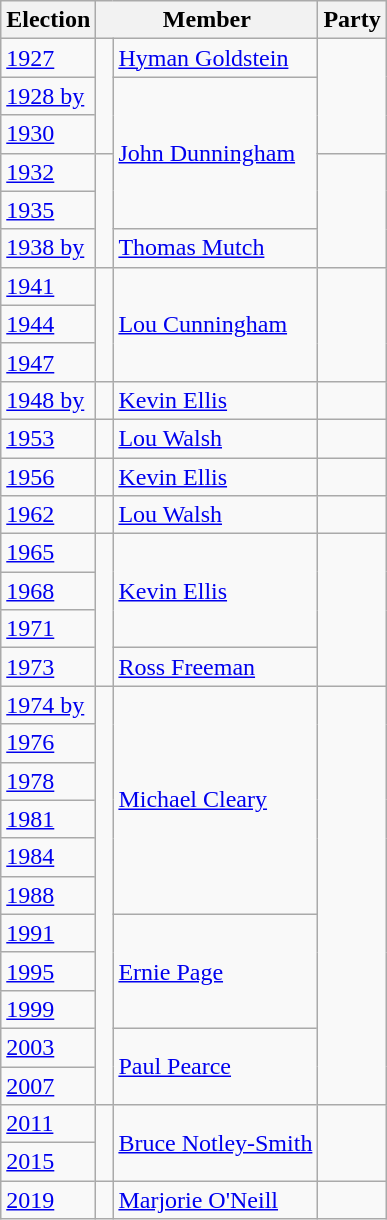<table class="wikitable">
<tr>
<th>Election</th>
<th colspan="2">Member</th>
<th>Party</th>
</tr>
<tr>
<td><a href='#'>1927</a></td>
<td rowspan="3" > </td>
<td><a href='#'>Hyman Goldstein</a></td>
<td rowspan="3"></td>
</tr>
<tr>
<td><a href='#'>1928 by</a></td>
<td rowspan="4"><a href='#'>John Dunningham</a></td>
</tr>
<tr>
<td><a href='#'>1930</a></td>
</tr>
<tr>
<td><a href='#'>1932</a></td>
<td rowspan="3" > </td>
<td rowspan="3"></td>
</tr>
<tr>
<td><a href='#'>1935</a></td>
</tr>
<tr>
<td><a href='#'>1938 by</a></td>
<td><a href='#'>Thomas Mutch</a></td>
</tr>
<tr>
<td><a href='#'>1941</a></td>
<td rowspan="3" > </td>
<td rowspan="3"><a href='#'>Lou Cunningham</a></td>
<td rowspan="3"></td>
</tr>
<tr>
<td><a href='#'>1944</a></td>
</tr>
<tr>
<td><a href='#'>1947</a></td>
</tr>
<tr>
<td><a href='#'>1948 by</a></td>
<td> </td>
<td><a href='#'>Kevin Ellis</a></td>
<td></td>
</tr>
<tr>
<td><a href='#'>1953</a></td>
<td> </td>
<td><a href='#'>Lou Walsh</a></td>
<td></td>
</tr>
<tr>
<td><a href='#'>1956</a></td>
<td> </td>
<td><a href='#'>Kevin Ellis</a></td>
<td></td>
</tr>
<tr>
<td><a href='#'>1962</a></td>
<td> </td>
<td><a href='#'>Lou Walsh</a></td>
<td></td>
</tr>
<tr>
<td><a href='#'>1965</a></td>
<td rowspan="4" > </td>
<td rowspan="3"><a href='#'>Kevin Ellis</a></td>
<td rowspan="4"></td>
</tr>
<tr>
<td><a href='#'>1968</a></td>
</tr>
<tr>
<td><a href='#'>1971</a></td>
</tr>
<tr>
<td><a href='#'>1973</a></td>
<td><a href='#'>Ross Freeman</a></td>
</tr>
<tr>
<td><a href='#'>1974 by</a></td>
<td rowspan="11" > </td>
<td rowspan="6"><a href='#'>Michael Cleary</a></td>
<td rowspan="11"></td>
</tr>
<tr>
<td><a href='#'>1976</a></td>
</tr>
<tr>
<td><a href='#'>1978</a></td>
</tr>
<tr>
<td><a href='#'>1981</a></td>
</tr>
<tr>
<td><a href='#'>1984</a></td>
</tr>
<tr>
<td><a href='#'>1988</a></td>
</tr>
<tr>
<td><a href='#'>1991</a></td>
<td rowspan="3"><a href='#'>Ernie Page</a></td>
</tr>
<tr>
<td><a href='#'>1995</a></td>
</tr>
<tr>
<td><a href='#'>1999</a></td>
</tr>
<tr>
<td><a href='#'>2003</a></td>
<td rowspan="2"><a href='#'>Paul Pearce</a></td>
</tr>
<tr>
<td><a href='#'>2007</a></td>
</tr>
<tr>
<td><a href='#'>2011</a></td>
<td rowspan="2" > </td>
<td rowspan="2"><a href='#'>Bruce Notley-Smith</a></td>
<td rowspan="2"></td>
</tr>
<tr>
<td><a href='#'>2015</a></td>
</tr>
<tr>
<td><a href='#'>2019</a></td>
<td> </td>
<td><a href='#'>Marjorie O'Neill</a></td>
<td></td>
</tr>
</table>
